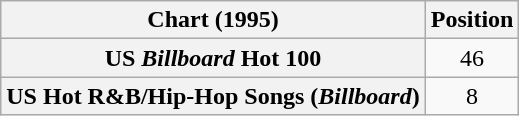<table class="wikitable sortable plainrowheaders" style="text-align:center">
<tr>
<th scope="col">Chart (1995)</th>
<th scope="col">Position</th>
</tr>
<tr>
<th scope="row">US <em>Billboard</em> Hot 100</th>
<td>46</td>
</tr>
<tr>
<th scope="row">US Hot R&B/Hip-Hop Songs (<em>Billboard</em>)</th>
<td>8</td>
</tr>
</table>
